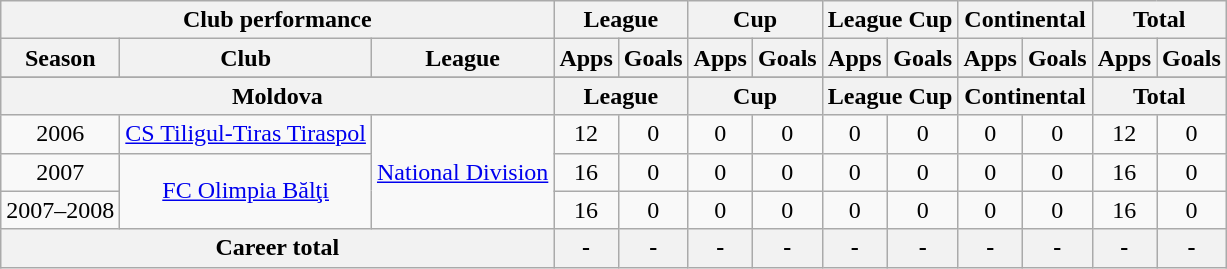<table class="wikitable" style="text-align:center">
<tr>
<th colspan=3>Club performance</th>
<th colspan=2>League</th>
<th colspan=2>Cup</th>
<th colspan=2>League Cup</th>
<th colspan=2>Continental</th>
<th colspan=2>Total</th>
</tr>
<tr>
<th>Season</th>
<th>Club</th>
<th>League</th>
<th>Apps</th>
<th>Goals</th>
<th>Apps</th>
<th>Goals</th>
<th>Apps</th>
<th>Goals</th>
<th>Apps</th>
<th>Goals</th>
<th>Apps</th>
<th>Goals</th>
</tr>
<tr>
</tr>
<tr>
<th colspan=3>Moldova</th>
<th colspan=2>League</th>
<th colspan=2>Cup</th>
<th colspan=2>League Cup</th>
<th colspan=2>Continental</th>
<th colspan=2>Total</th>
</tr>
<tr>
<td>2006</td>
<td><a href='#'>CS Tiligul-Tiras Tiraspol</a></td>
<td rowspan="3"><a href='#'>National Division</a></td>
<td>12</td>
<td>0</td>
<td>0</td>
<td>0</td>
<td>0</td>
<td>0</td>
<td>0</td>
<td>0</td>
<td>12</td>
<td>0</td>
</tr>
<tr>
<td>2007</td>
<td rowspan="2"><a href='#'>FC Olimpia Bălţi</a></td>
<td>16</td>
<td>0</td>
<td>0</td>
<td>0</td>
<td>0</td>
<td>0</td>
<td>0</td>
<td>0</td>
<td>16</td>
<td>0</td>
</tr>
<tr>
<td>2007–2008</td>
<td>16</td>
<td>0</td>
<td>0</td>
<td>0</td>
<td>0</td>
<td>0</td>
<td>0</td>
<td>0</td>
<td>16</td>
<td>0</td>
</tr>
<tr>
<th colspan=3>Career total</th>
<th>-</th>
<th>-</th>
<th>-</th>
<th>-</th>
<th>-</th>
<th>-</th>
<th>-</th>
<th>-</th>
<th>-</th>
<th>-</th>
</tr>
</table>
